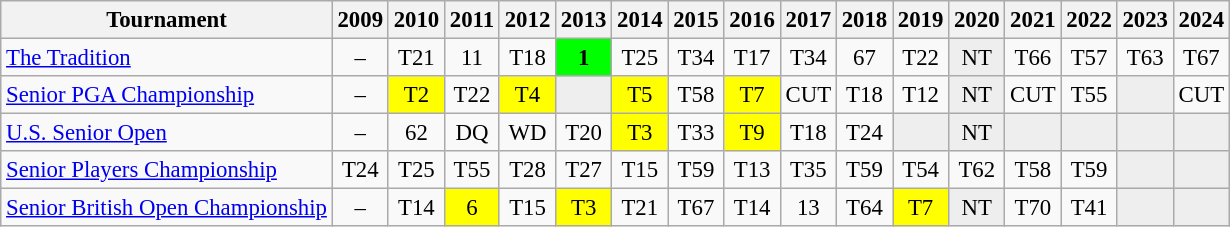<table class="wikitable" style="font-size:95%;text-align:center;">
<tr>
<th>Tournament</th>
<th>2009</th>
<th>2010</th>
<th>2011</th>
<th>2012</th>
<th>2013</th>
<th>2014</th>
<th>2015</th>
<th>2016</th>
<th>2017</th>
<th>2018</th>
<th>2019</th>
<th>2020</th>
<th>2021</th>
<th>2022</th>
<th>2023</th>
<th>2024</th>
</tr>
<tr>
<td align=left><a href='#'>The Tradition</a></td>
<td>–</td>
<td>T21</td>
<td>11</td>
<td>T18</td>
<td style="background:lime;"><strong>1</strong></td>
<td>T25</td>
<td>T34</td>
<td>T17</td>
<td>T34</td>
<td>67</td>
<td>T22</td>
<td style="background:#eeeeee;">NT</td>
<td>T66</td>
<td>T57</td>
<td>T63</td>
<td>T67</td>
</tr>
<tr>
<td align=left><a href='#'>Senior PGA Championship</a></td>
<td>–</td>
<td style="background:yellow;">T2</td>
<td>T22</td>
<td style="background:yellow;">T4</td>
<td style="background:#eeeeee;"></td>
<td style="background:yellow;">T5</td>
<td>T58</td>
<td style="background:yellow;">T7</td>
<td>CUT</td>
<td>T18</td>
<td>T12</td>
<td style="background:#eeeeee;">NT</td>
<td>CUT</td>
<td>T55</td>
<td style="background:#eeeeee;"></td>
<td>CUT</td>
</tr>
<tr>
<td align=left><a href='#'>U.S. Senior Open</a></td>
<td>–</td>
<td>62</td>
<td>DQ</td>
<td>WD</td>
<td>T20</td>
<td style="background:yellow;">T3</td>
<td>T33</td>
<td style="background:yellow;">T9</td>
<td>T18</td>
<td>T24</td>
<td style="background:#eeeeee;"></td>
<td style="background:#eeeeee;">NT</td>
<td style="background:#eeeeee;"></td>
<td style="background:#eeeeee;"></td>
<td style="background:#eeeeee;"></td>
<td style="background:#eeeeee;"></td>
</tr>
<tr>
<td align=left><a href='#'>Senior Players Championship</a></td>
<td>T24</td>
<td>T25</td>
<td>T55</td>
<td>T28</td>
<td>T27</td>
<td>T15</td>
<td>T59</td>
<td>T13</td>
<td>T35</td>
<td>T59</td>
<td>T54</td>
<td>T62</td>
<td>T58</td>
<td>T59</td>
<td style="background:#eeeeee;"></td>
<td style="background:#eeeeee;"></td>
</tr>
<tr>
<td align=left><a href='#'>Senior British Open Championship</a></td>
<td>–</td>
<td>T14</td>
<td style="background:yellow;">6</td>
<td>T15</td>
<td style="background:yellow;">T3</td>
<td>T21</td>
<td>T67</td>
<td>T14</td>
<td>13</td>
<td>T64</td>
<td style="background:yellow;">T7</td>
<td style="background:#eeeeee;">NT</td>
<td>T70</td>
<td>T41</td>
<td style="background:#eeeeee;"></td>
<td style="background:#eeeeee;"></td>
</tr>
</table>
